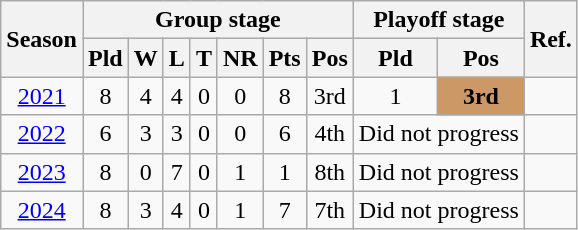<table class="wikitable" style="text-align: center">
<tr>
<th rowspan=2>Season</th>
<th colspan=7>Group stage</th>
<th colspan=2>Playoff stage</th>
<th rowspan=2>Ref.</th>
</tr>
<tr>
<th>Pld</th>
<th>W</th>
<th>L</th>
<th>T</th>
<th>NR</th>
<th>Pts</th>
<th>Pos</th>
<th>Pld</th>
<th>Pos</th>
</tr>
<tr>
<td><a href='#'>2021</a></td>
<td>8</td>
<td>4</td>
<td>4</td>
<td>0</td>
<td>0</td>
<td>8</td>
<td>3rd</td>
<td>1</td>
<td bgcolor=#cc9966><strong>3rd</strong></td>
<td></td>
</tr>
<tr>
<td><a href='#'>2022</a></td>
<td>6</td>
<td>3</td>
<td>3</td>
<td>0</td>
<td>0</td>
<td>6</td>
<td>4th</td>
<td colspan=2>Did not progress</td>
<td></td>
</tr>
<tr>
<td><a href='#'>2023</a></td>
<td>8</td>
<td>0</td>
<td>7</td>
<td>0</td>
<td>1</td>
<td>1</td>
<td>8th</td>
<td colspan=2>Did not progress</td>
<td></td>
</tr>
<tr>
<td><a href='#'>2024</a></td>
<td>8</td>
<td>3</td>
<td>4</td>
<td>0</td>
<td>1</td>
<td>7</td>
<td>7th</td>
<td colspan=2>Did not progress</td>
<td></td>
</tr>
</table>
